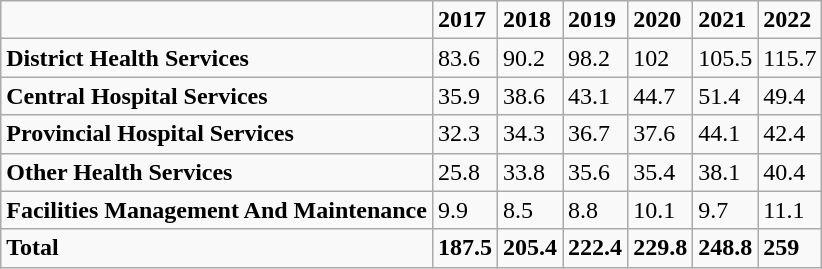<table class="wikitable">
<tr>
<td></td>
<td><strong>2017</strong></td>
<td><strong>2018</strong></td>
<td><strong>2019</strong></td>
<td><strong>2020</strong></td>
<td><strong>2021</strong></td>
<td><strong>2022</strong></td>
</tr>
<tr>
<td><strong>District Health Services</strong></td>
<td>83.6</td>
<td>90.2</td>
<td>98.2</td>
<td>102</td>
<td>105.5</td>
<td>115.7</td>
</tr>
<tr>
<td><strong>Central Hospital Services</strong></td>
<td>35.9</td>
<td>38.6</td>
<td>43.1</td>
<td>44.7</td>
<td>51.4</td>
<td>49.4</td>
</tr>
<tr>
<td><strong>Provincial Hospital Services</strong></td>
<td>32.3</td>
<td>34.3</td>
<td>36.7</td>
<td>37.6</td>
<td>44.1</td>
<td>42.4</td>
</tr>
<tr>
<td><strong>Other Health Services</strong></td>
<td>25.8</td>
<td>33.8</td>
<td>35.6</td>
<td>35.4</td>
<td>38.1</td>
<td>40.4</td>
</tr>
<tr>
<td><strong>Facilities Management And Maintenance</strong></td>
<td>9.9</td>
<td>8.5</td>
<td>8.8</td>
<td>10.1</td>
<td>9.7</td>
<td>11.1</td>
</tr>
<tr>
<td><strong>Total</strong></td>
<td><strong>187.5</strong></td>
<td><strong>205.4</strong></td>
<td><strong>222.4</strong></td>
<td><strong>229.8</strong></td>
<td><strong>248.8</strong></td>
<td><strong>259</strong></td>
</tr>
</table>
